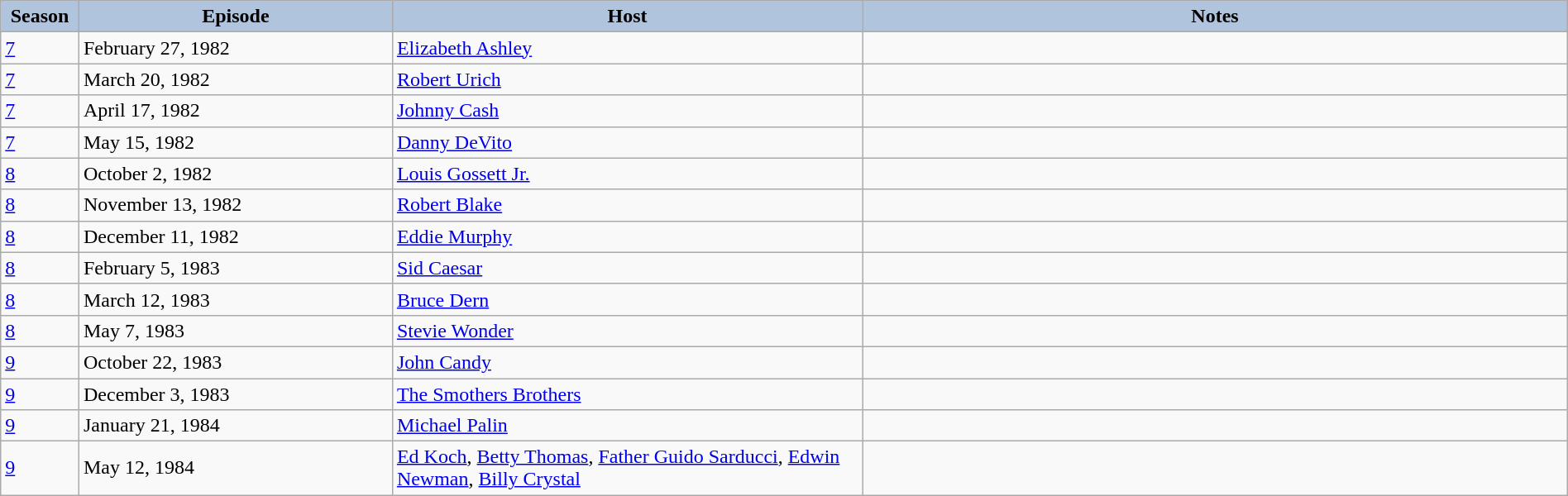<table class="wikitable" style="width:100%;">
<tr>
<th style="background:#B0C4DE;" width="5%">Season</th>
<th style="background:#B0C4DE;" width="20%">Episode</th>
<th style="background:#B0C4DE;" width="30%">Host</th>
<th style="background:#B0C4DE;" width="45%">Notes</th>
</tr>
<tr>
<td><a href='#'>7</a></td>
<td>February 27, 1982</td>
<td><a href='#'>Elizabeth Ashley</a></td>
<td></td>
</tr>
<tr>
<td><a href='#'>7</a></td>
<td>March 20, 1982</td>
<td><a href='#'>Robert Urich</a></td>
<td></td>
</tr>
<tr>
<td><a href='#'>7</a></td>
<td>April 17, 1982</td>
<td><a href='#'>Johnny Cash</a></td>
<td></td>
</tr>
<tr>
<td><a href='#'>7</a></td>
<td>May 15, 1982</td>
<td><a href='#'>Danny DeVito</a></td>
<td></td>
</tr>
<tr>
<td><a href='#'>8</a></td>
<td>October 2, 1982</td>
<td><a href='#'>Louis Gossett Jr.</a></td>
<td></td>
</tr>
<tr>
<td><a href='#'>8</a></td>
<td>November 13, 1982</td>
<td><a href='#'>Robert Blake</a></td>
<td></td>
</tr>
<tr>
<td><a href='#'>8</a></td>
<td>December 11, 1982</td>
<td><a href='#'>Eddie Murphy</a></td>
<td></td>
</tr>
<tr>
<td><a href='#'>8</a></td>
<td>February 5, 1983</td>
<td><a href='#'>Sid Caesar</a></td>
<td></td>
</tr>
<tr>
<td><a href='#'>8</a></td>
<td>March 12, 1983</td>
<td><a href='#'>Bruce Dern</a></td>
<td></td>
</tr>
<tr>
<td><a href='#'>8</a></td>
<td>May 7, 1983</td>
<td><a href='#'>Stevie Wonder</a></td>
<td></td>
</tr>
<tr>
<td><a href='#'>9</a></td>
<td>October 22, 1983</td>
<td><a href='#'>John Candy</a></td>
<td></td>
</tr>
<tr>
<td><a href='#'>9</a></td>
<td>December 3, 1983</td>
<td><a href='#'>The Smothers Brothers</a></td>
<td></td>
</tr>
<tr>
<td><a href='#'>9</a></td>
<td>January 21, 1984</td>
<td><a href='#'>Michael Palin</a></td>
<td></td>
</tr>
<tr>
<td><a href='#'>9</a></td>
<td>May 12, 1984</td>
<td><a href='#'>Ed Koch</a>, <a href='#'>Betty Thomas</a>, <a href='#'>Father Guido Sarducci</a>, <a href='#'>Edwin Newman</a>, <a href='#'>Billy Crystal</a></td>
<td></td>
</tr>
</table>
